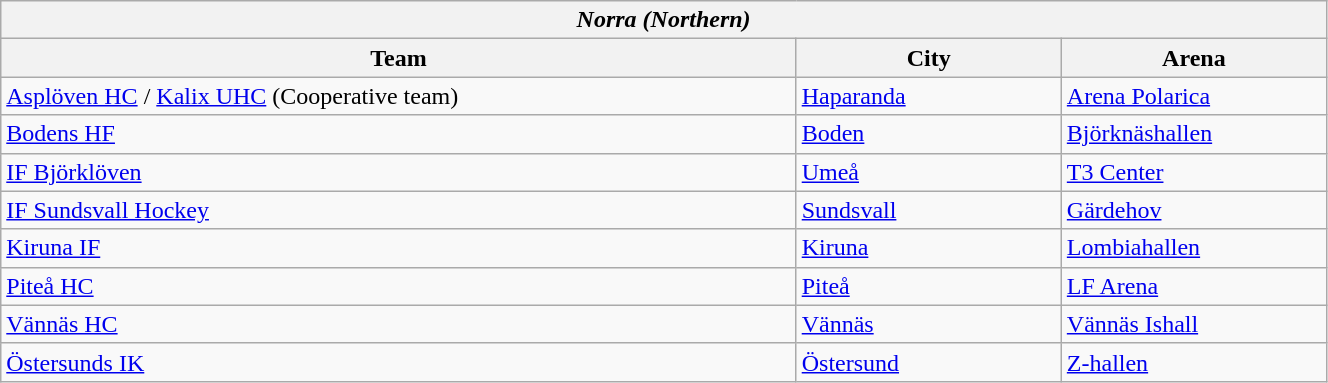<table class="wikitable" width="70%">
<tr>
<th colspan="3"><em>Norra (Northern)</em></th>
</tr>
<tr>
<th width="60%">Team</th>
<th width="20%">City</th>
<th width="20%">Arena</th>
</tr>
<tr>
<td><a href='#'>Asplöven HC</a> / <a href='#'>Kalix UHC</a> (Cooperative team)</td>
<td><a href='#'>Haparanda</a></td>
<td><a href='#'>Arena Polarica</a></td>
</tr>
<tr>
<td><a href='#'>Bodens HF</a></td>
<td><a href='#'>Boden</a></td>
<td><a href='#'>Björknäshallen</a></td>
</tr>
<tr>
<td><a href='#'>IF Björklöven</a></td>
<td><a href='#'>Umeå</a></td>
<td><a href='#'>T3 Center</a></td>
</tr>
<tr>
<td><a href='#'>IF Sundsvall Hockey</a></td>
<td><a href='#'>Sundsvall</a></td>
<td><a href='#'>Gärdehov</a></td>
</tr>
<tr>
<td><a href='#'>Kiruna IF</a></td>
<td><a href='#'>Kiruna</a></td>
<td><a href='#'>Lombiahallen</a></td>
</tr>
<tr>
<td><a href='#'>Piteå HC</a></td>
<td><a href='#'>Piteå</a></td>
<td><a href='#'>LF Arena</a></td>
</tr>
<tr>
<td><a href='#'>Vännäs HC</a></td>
<td><a href='#'>Vännäs</a></td>
<td><a href='#'>Vännäs Ishall</a></td>
</tr>
<tr>
<td><a href='#'>Östersunds IK</a></td>
<td><a href='#'>Östersund</a></td>
<td><a href='#'>Z-hallen</a></td>
</tr>
</table>
